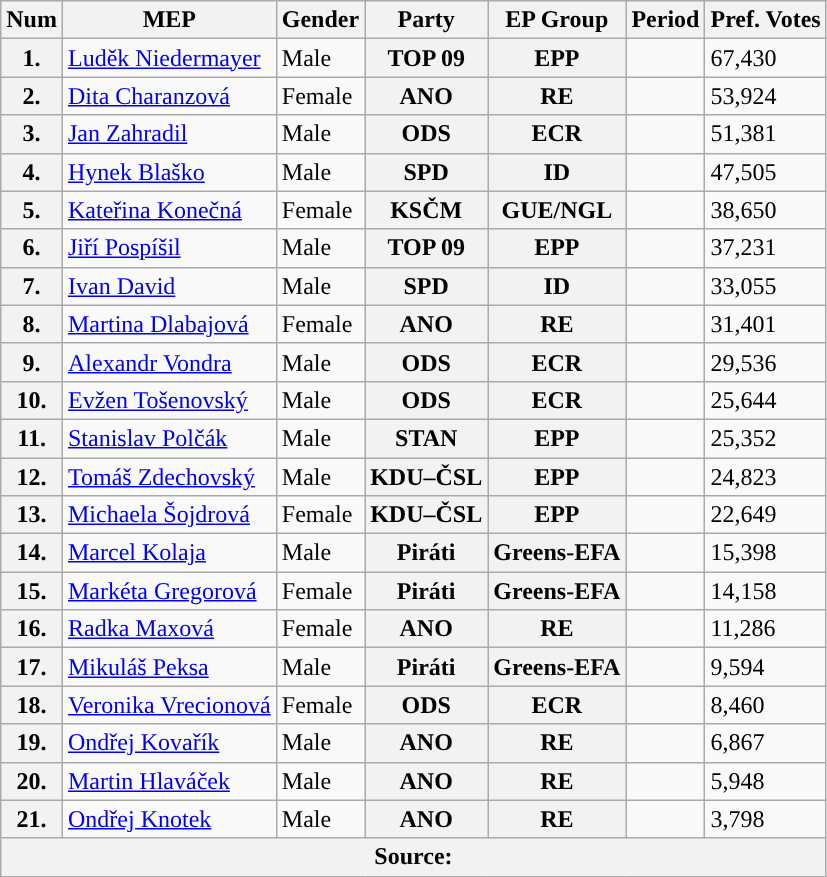<table class="wikitable mw-collapsible">
<tr>
<th>Num</th>
<th>MEP</th>
<th>Gender</th>
<th>Party</th>
<th>EP Group</th>
<th>Period</th>
<th>Pref. Votes</th>
</tr>
<tr>
<th>1.</th>
<td><a href='#'>Luděk Niedermayer</a></td>
<td>Male</td>
<th style="background-color:">TOP 09</th>
<th style="background-color:">EPP</th>
<td></td>
<td>67,430</td>
</tr>
<tr>
<th>2.</th>
<td><a href='#'>Dita Charanzová</a></td>
<td>Female</td>
<th style="background-color:">ANO</th>
<th style="background-color:">RE</th>
<td></td>
<td>53,924</td>
</tr>
<tr>
<th>3.</th>
<td><a href='#'>Jan Zahradil</a></td>
<td>Male</td>
<th style="background-color:">ODS</th>
<th style="background-color:">ECR</th>
<td></td>
<td>51,381</td>
</tr>
<tr>
<th>4.</th>
<td><a href='#'>Hynek Blaško</a></td>
<td>Male</td>
<th style="background-color:">SPD</th>
<th style="background-color:">ID</th>
<td></td>
<td>47,505</td>
</tr>
<tr>
<th>5.</th>
<td><a href='#'>Kateřina Konečná</a></td>
<td>Female</td>
<th style="background-color:">KSČM</th>
<th style="background-color:">GUE/NGL</th>
<td></td>
<td>38,650</td>
</tr>
<tr>
<th>6.</th>
<td><a href='#'>Jiří Pospíšil</a></td>
<td>Male</td>
<th style="background-color:">TOP 09</th>
<th style="background-color:">EPP</th>
<td></td>
<td>37,231</td>
</tr>
<tr>
<th>7.</th>
<td><a href='#'>Ivan David</a></td>
<td>Male</td>
<th style="background-color:">SPD</th>
<th style="background-color:">ID</th>
<td></td>
<td>33,055</td>
</tr>
<tr>
<th>8.</th>
<td><a href='#'>Martina Dlabajová</a></td>
<td>Female</td>
<th style="background-color:">ANO</th>
<th style="background-color:">RE</th>
<td></td>
<td>31,401</td>
</tr>
<tr>
<th>9.</th>
<td><a href='#'>Alexandr Vondra</a></td>
<td>Male</td>
<th style="background-color:">ODS</th>
<th style="background-color:">ECR</th>
<td></td>
<td>29,536</td>
</tr>
<tr>
<th>10.</th>
<td><a href='#'>Evžen Tošenovský</a></td>
<td>Male</td>
<th style="background-color:">ODS</th>
<th style="background-color:">ECR</th>
<td></td>
<td>25,644</td>
</tr>
<tr>
<th>11.</th>
<td><a href='#'>Stanislav Polčák</a></td>
<td>Male</td>
<th style="background-color:">STAN</th>
<th style="background-color:">EPP</th>
<td></td>
<td>25,352</td>
</tr>
<tr>
<th>12.</th>
<td><a href='#'>Tomáš Zdechovský</a></td>
<td>Male</td>
<th style="background-color:">KDU–ČSL</th>
<th style="background-color:">EPP</th>
<td></td>
<td>24,823</td>
</tr>
<tr>
<th>13.</th>
<td><a href='#'>Michaela Šojdrová</a></td>
<td>Female</td>
<th style="background-color:">KDU–ČSL</th>
<th style="background-color:">EPP</th>
<td></td>
<td>22,649</td>
</tr>
<tr>
<th>14.</th>
<td><a href='#'>Marcel Kolaja</a></td>
<td>Male</td>
<th style="background-color:">Piráti</th>
<th style="background-color:">Greens-EFA</th>
<td></td>
<td>15,398</td>
</tr>
<tr>
<th>15.</th>
<td><a href='#'>Markéta Gregorová</a></td>
<td>Female</td>
<th style="background-color:">Piráti</th>
<th style="background-color:">Greens-EFA</th>
<td></td>
<td>14,158</td>
</tr>
<tr>
<th>16.</th>
<td><a href='#'>Radka Maxová</a></td>
<td>Female</td>
<th style="background-color:">ANO</th>
<th style="background-color:">RE</th>
<td></td>
<td>11,286</td>
</tr>
<tr>
<th>17.</th>
<td><a href='#'>Mikuláš Peksa</a></td>
<td>Male</td>
<th style="background-color:">Piráti</th>
<th style="background-color:">Greens-EFA</th>
<td></td>
<td>9,594</td>
</tr>
<tr>
<th>18.</th>
<td><a href='#'>Veronika Vrecionová</a></td>
<td>Female</td>
<th style="background-color:">ODS</th>
<th style="background-color:">ECR</th>
<td></td>
<td>8,460</td>
</tr>
<tr>
<th>19.</th>
<td><a href='#'>Ondřej Kovařík</a></td>
<td>Male</td>
<th style="background-color:">ANO</th>
<th style="background-color:">RE</th>
<td></td>
<td>6,867</td>
</tr>
<tr>
<th>20.</th>
<td><a href='#'>Martin Hlaváček</a></td>
<td>Male</td>
<th style="background-color:">ANO</th>
<th style="background-color:">RE</th>
<td></td>
<td>5,948</td>
</tr>
<tr>
<th>21.</th>
<td><a href='#'>Ondřej Knotek</a></td>
<td>Male</td>
<th style="background-color:">ANO</th>
<th style="background-color:">RE</th>
<td></td>
<td>3,798</td>
</tr>
<tr>
<th colspan="7">Source:</th>
</tr>
</table>
